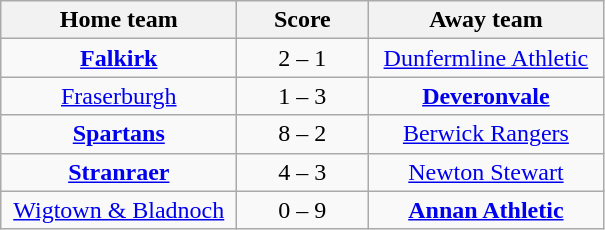<table class="wikitable" style="text-align: center">
<tr>
<th width=150>Home team</th>
<th width=80>Score</th>
<th width=150>Away team</th>
</tr>
<tr>
<td><strong><a href='#'>Falkirk</a></strong></td>
<td>2 – 1</td>
<td><a href='#'>Dunfermline Athletic</a></td>
</tr>
<tr>
<td><a href='#'>Fraserburgh</a></td>
<td>1 – 3</td>
<td><strong><a href='#'>Deveronvale</a></strong></td>
</tr>
<tr>
<td><strong><a href='#'>Spartans</a></strong></td>
<td>8 – 2</td>
<td><a href='#'>Berwick Rangers</a></td>
</tr>
<tr>
<td><strong><a href='#'>Stranraer</a></strong></td>
<td>4 – 3</td>
<td><a href='#'>Newton Stewart</a></td>
</tr>
<tr>
<td><a href='#'>Wigtown & Bladnoch</a></td>
<td>0 – 9</td>
<td><strong><a href='#'>Annan Athletic</a></strong></td>
</tr>
</table>
